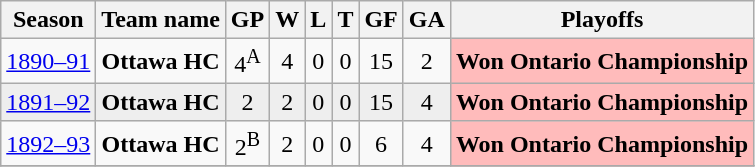<table class="wikitable" align="center">
<tr>
<th>Season</th>
<th>Team name</th>
<th>GP</th>
<th>W</th>
<th>L</th>
<th>T</th>
<th>GF</th>
<th>GA</th>
<th>Playoffs</th>
</tr>
<tr align="center">
<td><a href='#'>1890–91</a></td>
<td><strong>Ottawa HC</strong></td>
<td>4<sup>A</sup></td>
<td>4</td>
<td>0</td>
<td>0</td>
<td>15</td>
<td>2</td>
<td bgcolor="#ffbbbb"><strong>Won Ontario Championship</strong></td>
</tr>
<tr bgcolor="#eeeeee" align="center">
<td><a href='#'>1891–92</a></td>
<td><strong>Ottawa HC</strong></td>
<td>2</td>
<td>2</td>
<td>0</td>
<td>0</td>
<td>15</td>
<td>4</td>
<td bgcolor="#ffbbbb"><strong>Won Ontario Championship</strong></td>
</tr>
<tr align="center">
<td><a href='#'>1892–93</a></td>
<td><strong>Ottawa HC</strong></td>
<td>2<sup>B</sup></td>
<td>2</td>
<td>0</td>
<td>0</td>
<td>6</td>
<td>4</td>
<td bgcolor="#ffbbbb"><strong>Won Ontario Championship</strong></td>
</tr>
<tr>
</tr>
</table>
